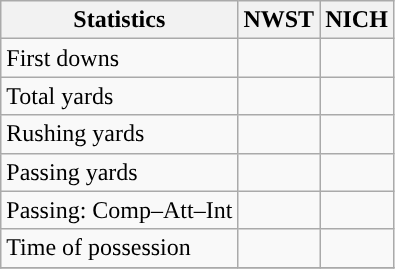<table class="wikitable" style="float: left;">
<tr>
<th>Statistics</th>
<th>NWST</th>
<th>NICH</th>
</tr>
<tr>
<td>First downs</td>
<td></td>
<td></td>
</tr>
<tr>
<td>Total yards</td>
<td></td>
<td></td>
</tr>
<tr>
<td>Rushing yards</td>
<td></td>
<td></td>
</tr>
<tr>
<td>Passing yards</td>
<td></td>
<td></td>
</tr>
<tr>
<td>Passing: Comp–Att–Int</td>
<td></td>
<td></td>
</tr>
<tr>
<td>Time of possession</td>
<td></td>
<td></td>
</tr>
<tr>
</tr>
</table>
